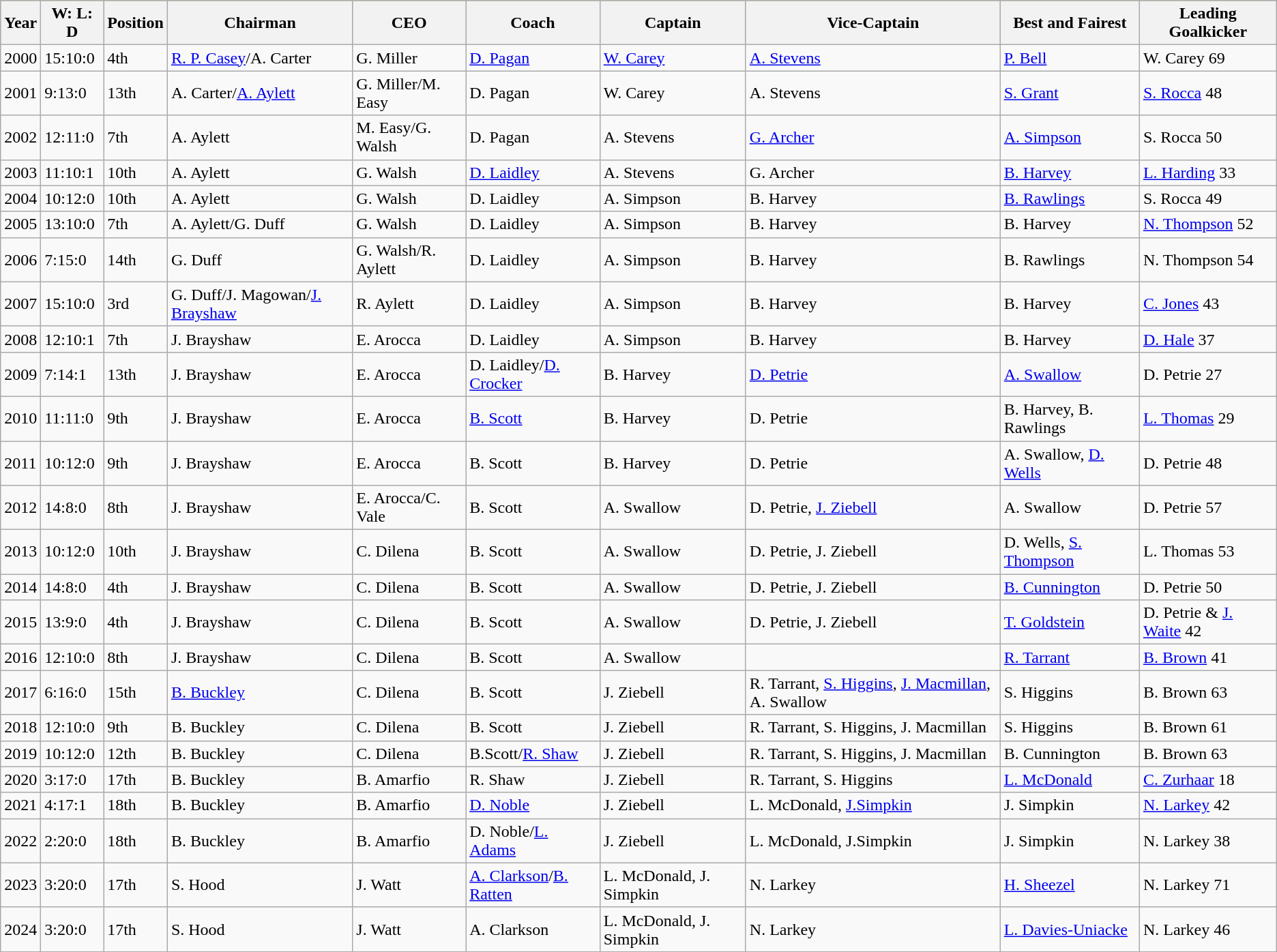<table class="wikitable">
<tr style="background:#BDB76B;">
<th>Year</th>
<th>W: L: D</th>
<th>Position</th>
<th>Chairman</th>
<th>CEO</th>
<th>Coach</th>
<th>Captain</th>
<th>Vice-Captain</th>
<th>Best and Fairest</th>
<th>Leading Goalkicker</th>
</tr>
<tr>
<td>2000</td>
<td>15:10:0</td>
<td>4th</td>
<td><a href='#'>R. P. Casey</a>/A. Carter</td>
<td>G. Miller</td>
<td><a href='#'>D. Pagan</a></td>
<td><a href='#'>W. Carey</a></td>
<td><a href='#'>A. Stevens</a></td>
<td><a href='#'>P. Bell</a></td>
<td>W. Carey 69</td>
</tr>
<tr>
<td>2001</td>
<td>9:13:0</td>
<td>13th</td>
<td>A. Carter/<a href='#'>A. Aylett</a></td>
<td>G. Miller/M. Easy</td>
<td>D. Pagan</td>
<td>W. Carey</td>
<td>A. Stevens</td>
<td><a href='#'>S. Grant</a></td>
<td><a href='#'>S. Rocca</a> 48</td>
</tr>
<tr>
<td>2002</td>
<td>12:11:0</td>
<td>7th</td>
<td>A. Aylett</td>
<td>M. Easy/G. Walsh</td>
<td>D. Pagan</td>
<td>A. Stevens</td>
<td><a href='#'>G. Archer</a></td>
<td><a href='#'>A. Simpson</a></td>
<td>S. Rocca 50</td>
</tr>
<tr>
<td>2003</td>
<td>11:10:1</td>
<td>10th</td>
<td>A. Aylett</td>
<td>G. Walsh</td>
<td><a href='#'>D. Laidley</a></td>
<td>A. Stevens</td>
<td>G. Archer</td>
<td><a href='#'>B. Harvey</a></td>
<td><a href='#'>L. Harding</a> 33</td>
</tr>
<tr>
<td>2004</td>
<td>10:12:0</td>
<td>10th</td>
<td>A. Aylett</td>
<td>G. Walsh</td>
<td>D. Laidley</td>
<td>A. Simpson</td>
<td>B. Harvey</td>
<td><a href='#'>B. Rawlings</a></td>
<td>S. Rocca 49</td>
</tr>
<tr>
<td>2005</td>
<td>13:10:0</td>
<td>7th</td>
<td>A. Aylett/G. Duff</td>
<td>G. Walsh</td>
<td>D. Laidley</td>
<td>A. Simpson</td>
<td>B. Harvey</td>
<td>B. Harvey</td>
<td><a href='#'>N. Thompson</a> 52</td>
</tr>
<tr>
<td>2006</td>
<td>7:15:0</td>
<td>14th</td>
<td>G. Duff</td>
<td>G. Walsh/R. Aylett</td>
<td>D. Laidley</td>
<td>A. Simpson</td>
<td>B. Harvey</td>
<td>B. Rawlings</td>
<td>N. Thompson 54</td>
</tr>
<tr>
<td>2007</td>
<td>15:10:0</td>
<td>3rd</td>
<td>G. Duff/J. Magowan/<a href='#'>J. Brayshaw</a></td>
<td>R. Aylett</td>
<td>D. Laidley</td>
<td>A. Simpson</td>
<td>B. Harvey</td>
<td>B. Harvey</td>
<td><a href='#'>C. Jones</a> 43</td>
</tr>
<tr>
<td>2008</td>
<td>12:10:1</td>
<td>7th</td>
<td>J. Brayshaw</td>
<td>E. Arocca</td>
<td>D. Laidley</td>
<td>A. Simpson</td>
<td>B. Harvey</td>
<td>B. Harvey</td>
<td><a href='#'>D. Hale</a> 37</td>
</tr>
<tr>
<td>2009</td>
<td>7:14:1</td>
<td>13th</td>
<td>J. Brayshaw</td>
<td>E. Arocca</td>
<td>D. Laidley/<a href='#'>D. Crocker</a></td>
<td>B. Harvey</td>
<td><a href='#'>D. Petrie</a></td>
<td><a href='#'>A. Swallow</a></td>
<td>D. Petrie 27</td>
</tr>
<tr>
<td>2010</td>
<td>11:11:0</td>
<td>9th</td>
<td>J. Brayshaw</td>
<td>E. Arocca</td>
<td><a href='#'>B. Scott</a></td>
<td>B. Harvey</td>
<td>D. Petrie</td>
<td>B. Harvey, B. Rawlings</td>
<td><a href='#'>L. Thomas</a> 29</td>
</tr>
<tr>
<td>2011</td>
<td>10:12:0</td>
<td>9th</td>
<td>J. Brayshaw</td>
<td>E. Arocca</td>
<td>B. Scott</td>
<td>B. Harvey</td>
<td>D. Petrie</td>
<td>A. Swallow, <a href='#'>D. Wells</a></td>
<td>D. Petrie 48</td>
</tr>
<tr>
<td>2012</td>
<td>14:8:0</td>
<td>8th</td>
<td>J. Brayshaw</td>
<td>E. Arocca/C. Vale</td>
<td>B. Scott</td>
<td>A. Swallow</td>
<td>D. Petrie, <a href='#'>J. Ziebell</a></td>
<td>A. Swallow</td>
<td>D. Petrie 57</td>
</tr>
<tr>
<td>2013</td>
<td>10:12:0</td>
<td>10th</td>
<td>J. Brayshaw</td>
<td>C. Dilena</td>
<td>B. Scott</td>
<td>A. Swallow</td>
<td>D. Petrie, J. Ziebell</td>
<td>D. Wells, <a href='#'>S. Thompson</a></td>
<td>L. Thomas 53</td>
</tr>
<tr>
<td>2014</td>
<td>14:8:0</td>
<td>4th</td>
<td>J. Brayshaw</td>
<td>C. Dilena</td>
<td>B. Scott</td>
<td>A. Swallow</td>
<td>D. Petrie, J. Ziebell</td>
<td><a href='#'>B. Cunnington</a></td>
<td>D. Petrie 50</td>
</tr>
<tr>
<td>2015</td>
<td>13:9:0</td>
<td>4th</td>
<td>J. Brayshaw</td>
<td>C. Dilena</td>
<td>B. Scott</td>
<td>A. Swallow</td>
<td>D. Petrie, J. Ziebell</td>
<td><a href='#'>T. Goldstein</a></td>
<td>D. Petrie & <a href='#'>J. Waite</a> 42</td>
</tr>
<tr>
<td>2016</td>
<td>12:10:0</td>
<td>8th</td>
<td>J. Brayshaw</td>
<td>C. Dilena</td>
<td>B. Scott</td>
<td>A. Swallow</td>
<td></td>
<td><a href='#'>R. Tarrant</a></td>
<td><a href='#'>B. Brown</a> 41</td>
</tr>
<tr>
<td>2017</td>
<td>6:16:0</td>
<td>15th</td>
<td><a href='#'>B. Buckley</a></td>
<td>C. Dilena</td>
<td>B. Scott</td>
<td>J. Ziebell</td>
<td>R. Tarrant, <a href='#'>S. Higgins</a>, <a href='#'>J. Macmillan</a>, A. Swallow</td>
<td>S. Higgins</td>
<td>B. Brown 63</td>
</tr>
<tr>
<td>2018</td>
<td>12:10:0</td>
<td>9th</td>
<td>B. Buckley</td>
<td>C. Dilena</td>
<td>B. Scott</td>
<td>J. Ziebell</td>
<td>R. Tarrant, S. Higgins, J. Macmillan</td>
<td>S. Higgins</td>
<td>B. Brown 61</td>
</tr>
<tr>
<td>2019</td>
<td>10:12:0</td>
<td>12th</td>
<td>B. Buckley</td>
<td>C. Dilena</td>
<td>B.Scott/<a href='#'>R. Shaw</a></td>
<td>J. Ziebell</td>
<td>R. Tarrant, S. Higgins, J. Macmillan</td>
<td>B. Cunnington</td>
<td>B. Brown 63</td>
</tr>
<tr>
<td>2020</td>
<td>3:17:0</td>
<td>17th</td>
<td>B. Buckley</td>
<td>B. Amarfio</td>
<td>R. Shaw</td>
<td>J. Ziebell</td>
<td>R. Tarrant, S. Higgins</td>
<td><a href='#'>L. McDonald</a></td>
<td><a href='#'>C. Zurhaar</a> 18</td>
</tr>
<tr>
<td>2021</td>
<td>4:17:1</td>
<td>18th</td>
<td>B. Buckley</td>
<td>B. Amarfio</td>
<td><a href='#'>D. Noble</a></td>
<td>J. Ziebell</td>
<td>L. McDonald, <a href='#'>J.Simpkin</a></td>
<td>J. Simpkin</td>
<td><a href='#'>N. Larkey</a> 42</td>
</tr>
<tr>
<td>2022</td>
<td>2:20:0</td>
<td>18th</td>
<td>B. Buckley</td>
<td>B. Amarfio</td>
<td>D. Noble/<a href='#'>L. Adams</a></td>
<td>J. Ziebell</td>
<td>L. McDonald, J.Simpkin</td>
<td>J. Simpkin</td>
<td>N. Larkey 38</td>
</tr>
<tr>
<td>2023</td>
<td>3:20:0</td>
<td>17th</td>
<td>S. Hood</td>
<td>J. Watt</td>
<td><a href='#'>A. Clarkson</a>/<a href='#'>B. Ratten</a></td>
<td>L. McDonald, J. Simpkin</td>
<td>N. Larkey</td>
<td><a href='#'>H. Sheezel</a></td>
<td>N. Larkey 71</td>
</tr>
<tr>
<td>2024</td>
<td>3:20:0</td>
<td>17th</td>
<td>S. Hood</td>
<td>J. Watt</td>
<td>A. Clarkson</td>
<td>L. McDonald, J. Simpkin</td>
<td>N. Larkey</td>
<td><a href='#'>L. Davies-Uniacke</a></td>
<td>N. Larkey 46</td>
</tr>
</table>
